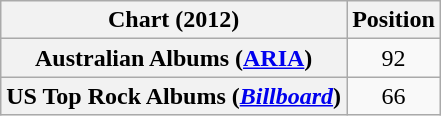<table class="wikitable plainrowheaders sortable" style="text-align:center;">
<tr>
<th scope="col">Chart (2012)</th>
<th scope="col">Position</th>
</tr>
<tr>
<th scope="row">Australian Albums (<a href='#'>ARIA</a>)</th>
<td>92</td>
</tr>
<tr>
<th scope="row">US Top Rock Albums (<a href='#'><em>Billboard</em></a>)</th>
<td>66</td>
</tr>
</table>
